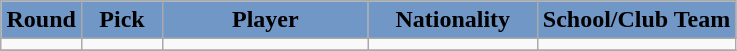<table class="wikitable sortable sortable">
<tr>
<th style="background:#7197c7;" width="11%">Round</th>
<th style="background:#7197c7;" width="11%">Pick</th>
<th style="background:#7197c7;" width="28%">Player</th>
<th style="background:#7197c7;" width="23%">Nationality</th>
<th style="background:#7197c7;" width="38%">School/Club Team</th>
</tr>
<tr align="center">
<td></td>
<td></td>
<td></td>
<td></td>
<td></td>
</tr>
<tr align="center">
</tr>
</table>
